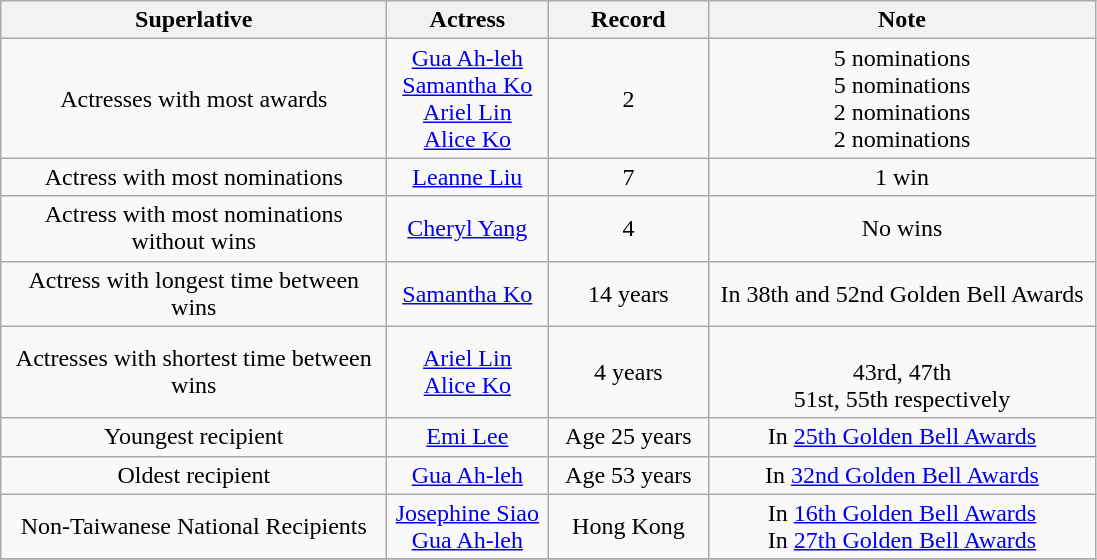<table class="wikitable" style="text-align: center">
<tr>
<th width=250><strong>Superlative</strong></th>
<th width=100><strong>Actress</strong></th>
<th width=100><strong>Record</strong></th>
<th width=250><strong>Note</strong></th>
</tr>
<tr>
<td>Actresses with most awards</td>
<td><a href='#'>Gua Ah-leh</a><br><a href='#'>Samantha Ko</a><br><a href='#'>Ariel Lin</a><br><a href='#'>Alice Ko</a></td>
<td>2</td>
<td>5 nominations<br>5 nominations<br>2 nominations<br>2 nominations</td>
</tr>
<tr>
<td>Actress with most nominations</td>
<td><a href='#'>Leanne Liu</a></td>
<td>7</td>
<td>1 win</td>
</tr>
<tr>
<td>Actress with most nominations without wins</td>
<td><a href='#'>Cheryl Yang</a></td>
<td>4</td>
<td>No wins</td>
</tr>
<tr>
<td>Actress with longest time between wins</td>
<td><a href='#'>Samantha Ko</a></td>
<td>14 years</td>
<td>In 38th and 52nd Golden Bell Awards</td>
</tr>
<tr>
<td>Actresses with shortest time between wins</td>
<td><a href='#'>Ariel Lin</a><br><a href='#'>Alice Ko</a></td>
<td>4 years</td>
<td><br>43rd, 47th<br>51st, 55th respectively</td>
</tr>
<tr>
<td>Youngest recipient</td>
<td><a href='#'>Emi Lee</a></td>
<td>Age 25 years</td>
<td>In <a href='#'>25th Golden Bell Awards</a></td>
</tr>
<tr>
<td>Oldest recipient</td>
<td><a href='#'>Gua Ah-leh</a></td>
<td>Age 53 years</td>
<td>In <a href='#'>32nd Golden Bell Awards</a></td>
</tr>
<tr>
<td>Non-Taiwanese National Recipients</td>
<td><a href='#'>Josephine Siao</a><br><a href='#'>Gua Ah-leh</a></td>
<td>Hong Kong</td>
<td>In <a href='#'>16th Golden Bell Awards</a><br>In <a href='#'>27th Golden Bell Awards</a></td>
</tr>
<tr>
</tr>
</table>
